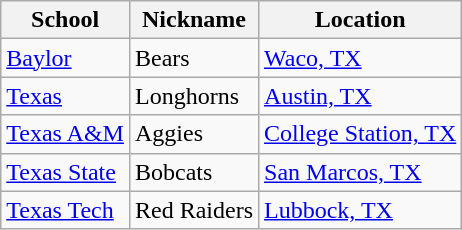<table class="wikitable sortable">
<tr>
<th>School</th>
<th>Nickname</th>
<th>Location</th>
</tr>
<tr>
<td><a href='#'>Baylor</a></td>
<td>Bears</td>
<td><a href='#'>Waco, TX</a></td>
</tr>
<tr>
<td><a href='#'>Texas</a></td>
<td>Longhorns</td>
<td><a href='#'>Austin, TX</a></td>
</tr>
<tr>
<td><a href='#'>Texas A&M</a></td>
<td>Aggies</td>
<td><a href='#'>College Station, TX</a></td>
</tr>
<tr>
<td><a href='#'>Texas State</a></td>
<td>Bobcats</td>
<td><a href='#'>San Marcos, TX</a></td>
</tr>
<tr>
<td><a href='#'>Texas Tech</a></td>
<td>Red Raiders</td>
<td><a href='#'>Lubbock, TX</a></td>
</tr>
</table>
